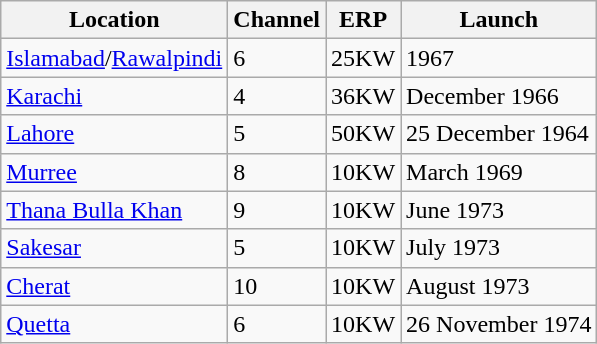<table class="wikitable sortable">
<tr>
<th>Location</th>
<th>Channel</th>
<th>ERP</th>
<th>Launch</th>
</tr>
<tr>
<td><a href='#'>Islamabad</a>/<a href='#'>Rawalpindi</a></td>
<td>6</td>
<td>25KW</td>
<td>1967</td>
</tr>
<tr>
<td><a href='#'>Karachi</a></td>
<td>4</td>
<td>36KW</td>
<td>December 1966</td>
</tr>
<tr>
<td><a href='#'>Lahore</a></td>
<td>5</td>
<td>50KW</td>
<td>25 December 1964</td>
</tr>
<tr>
<td><a href='#'>Murree</a></td>
<td>8</td>
<td>10KW</td>
<td>March 1969</td>
</tr>
<tr>
<td><a href='#'>Thana Bulla Khan</a></td>
<td>9</td>
<td>10KW</td>
<td>June 1973</td>
</tr>
<tr>
<td><a href='#'>Sakesar</a></td>
<td>5</td>
<td>10KW</td>
<td>July 1973</td>
</tr>
<tr>
<td><a href='#'>Cherat</a></td>
<td>10</td>
<td>10KW</td>
<td>August 1973</td>
</tr>
<tr>
<td><a href='#'>Quetta</a></td>
<td>6</td>
<td>10KW</td>
<td>26 November 1974</td>
</tr>
</table>
